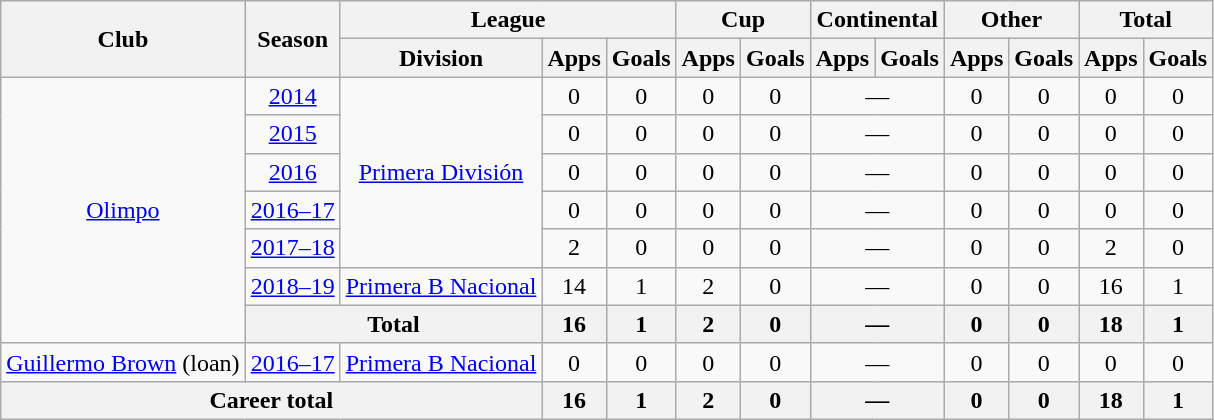<table class="wikitable" style="text-align:center">
<tr>
<th rowspan="2">Club</th>
<th rowspan="2">Season</th>
<th colspan="3">League</th>
<th colspan="2">Cup</th>
<th colspan="2">Continental</th>
<th colspan="2">Other</th>
<th colspan="2">Total</th>
</tr>
<tr>
<th>Division</th>
<th>Apps</th>
<th>Goals</th>
<th>Apps</th>
<th>Goals</th>
<th>Apps</th>
<th>Goals</th>
<th>Apps</th>
<th>Goals</th>
<th>Apps</th>
<th>Goals</th>
</tr>
<tr>
<td rowspan="7"><a href='#'>Olimpo</a></td>
<td><a href='#'>2014</a></td>
<td rowspan="5"><a href='#'>Primera División</a></td>
<td>0</td>
<td>0</td>
<td>0</td>
<td>0</td>
<td colspan="2">—</td>
<td>0</td>
<td>0</td>
<td>0</td>
<td>0</td>
</tr>
<tr>
<td><a href='#'>2015</a></td>
<td>0</td>
<td>0</td>
<td>0</td>
<td>0</td>
<td colspan="2">—</td>
<td>0</td>
<td>0</td>
<td>0</td>
<td>0</td>
</tr>
<tr>
<td><a href='#'>2016</a></td>
<td>0</td>
<td>0</td>
<td>0</td>
<td>0</td>
<td colspan="2">—</td>
<td>0</td>
<td>0</td>
<td>0</td>
<td>0</td>
</tr>
<tr>
<td><a href='#'>2016–17</a></td>
<td>0</td>
<td>0</td>
<td>0</td>
<td>0</td>
<td colspan="2">—</td>
<td>0</td>
<td>0</td>
<td>0</td>
<td>0</td>
</tr>
<tr>
<td><a href='#'>2017–18</a></td>
<td>2</td>
<td>0</td>
<td>0</td>
<td>0</td>
<td colspan="2">—</td>
<td>0</td>
<td>0</td>
<td>2</td>
<td>0</td>
</tr>
<tr>
<td><a href='#'>2018–19</a></td>
<td rowspan="1"><a href='#'>Primera B Nacional</a></td>
<td>14</td>
<td>1</td>
<td>2</td>
<td>0</td>
<td colspan="2">—</td>
<td>0</td>
<td>0</td>
<td>16</td>
<td>1</td>
</tr>
<tr>
<th colspan="2">Total</th>
<th>16</th>
<th>1</th>
<th>2</th>
<th>0</th>
<th colspan="2">—</th>
<th>0</th>
<th>0</th>
<th>18</th>
<th>1</th>
</tr>
<tr>
<td rowspan="1"><a href='#'>Guillermo Brown</a> (loan)</td>
<td><a href='#'>2016–17</a></td>
<td rowspan="1"><a href='#'>Primera B Nacional</a></td>
<td>0</td>
<td>0</td>
<td>0</td>
<td>0</td>
<td colspan="2">—</td>
<td>0</td>
<td>0</td>
<td>0</td>
<td>0</td>
</tr>
<tr>
<th colspan="3">Career total</th>
<th>16</th>
<th>1</th>
<th>2</th>
<th>0</th>
<th colspan="2">—</th>
<th>0</th>
<th>0</th>
<th>18</th>
<th>1</th>
</tr>
</table>
